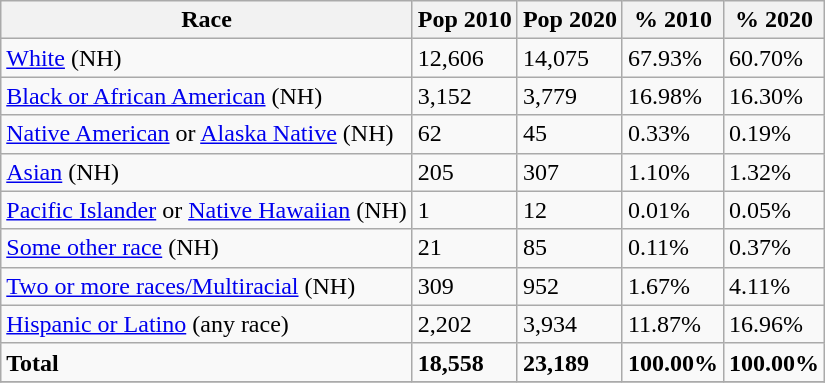<table class="wikitable">
<tr>
<th>Race</th>
<th>Pop 2010</th>
<th>Pop 2020</th>
<th>% 2010</th>
<th>% 2020</th>
</tr>
<tr>
<td><a href='#'>White</a> (NH)</td>
<td>12,606</td>
<td>14,075</td>
<td>67.93%</td>
<td>60.70%</td>
</tr>
<tr>
<td><a href='#'>Black or African American</a> (NH)</td>
<td>3,152</td>
<td>3,779</td>
<td>16.98%</td>
<td>16.30%</td>
</tr>
<tr>
<td><a href='#'>Native American</a> or <a href='#'>Alaska Native</a> (NH)</td>
<td>62</td>
<td>45</td>
<td>0.33%</td>
<td>0.19%</td>
</tr>
<tr>
<td><a href='#'>Asian</a> (NH)</td>
<td>205</td>
<td>307</td>
<td>1.10%</td>
<td>1.32%</td>
</tr>
<tr>
<td><a href='#'>Pacific Islander</a> or <a href='#'>Native Hawaiian</a> (NH)</td>
<td>1</td>
<td>12</td>
<td>0.01%</td>
<td>0.05%</td>
</tr>
<tr>
<td><a href='#'>Some other race</a> (NH)</td>
<td>21</td>
<td>85</td>
<td>0.11%</td>
<td>0.37%</td>
</tr>
<tr>
<td><a href='#'>Two or more races/Multiracial</a> (NH)</td>
<td>309</td>
<td>952</td>
<td>1.67%</td>
<td>4.11%</td>
</tr>
<tr>
<td><a href='#'>Hispanic or Latino</a> (any race)</td>
<td>2,202</td>
<td>3,934</td>
<td>11.87%</td>
<td>16.96%</td>
</tr>
<tr>
<td><strong>Total</strong></td>
<td><strong>18,558</strong></td>
<td><strong>23,189</strong></td>
<td><strong>100.00%</strong></td>
<td><strong>100.00%</strong></td>
</tr>
<tr>
</tr>
</table>
